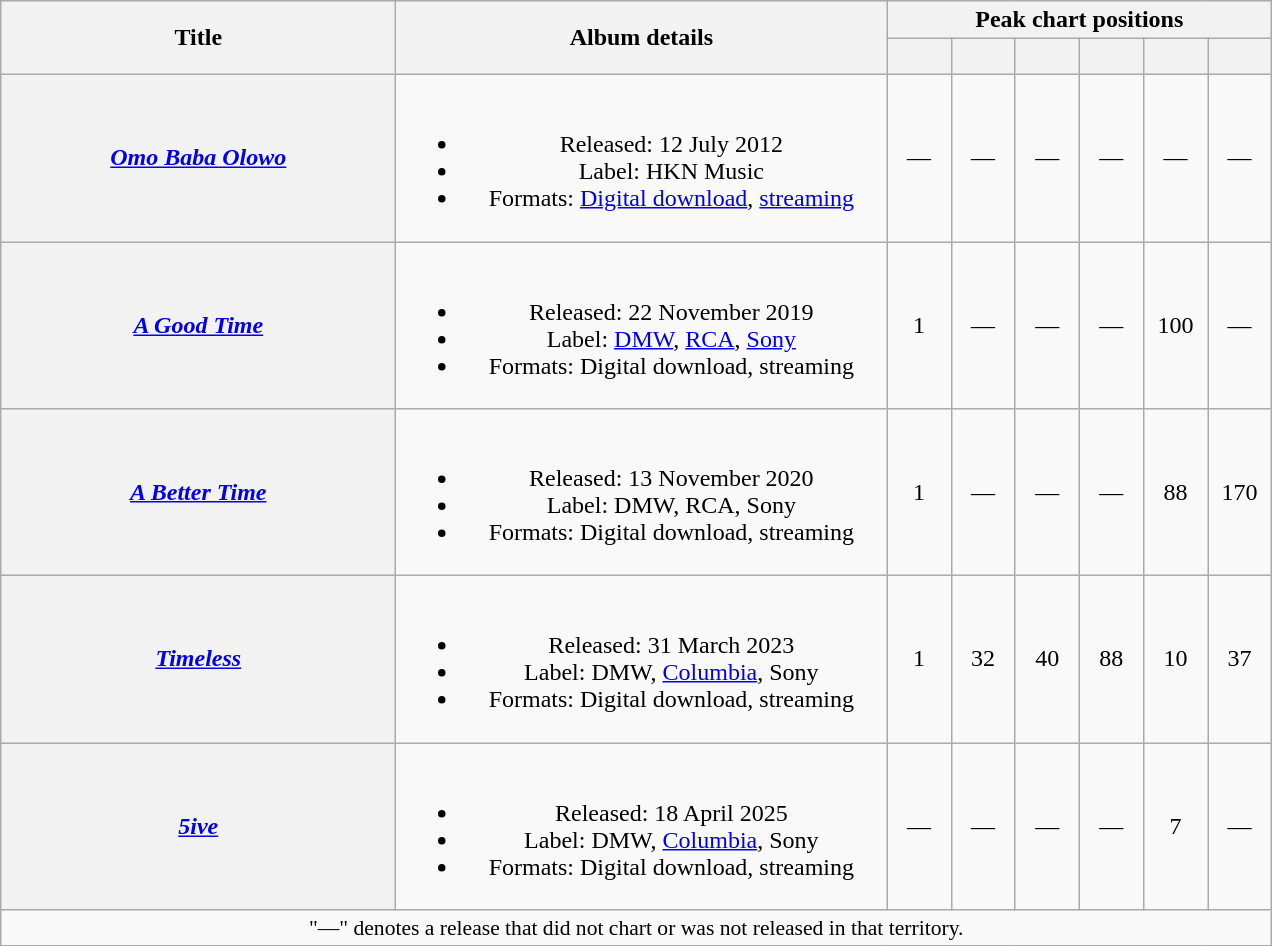<table class="wikitable plainrowheaders" style="text-align:center;">
<tr>
<th scope="col" rowspan="2" style="width:16em;">Title</th>
<th scope="col" rowspan="2" style="width:20em;">Album details</th>
<th scope="col" colspan="6">Peak chart positions</th>
</tr>
<tr>
<th scope="col" style="width:2.5em;font-size:90%;"><a href='#'></a><br></th>
<th scope="col" style="width:2.5em;font-size:90%;"><a href='#'></a><br></th>
<th scope="col" style="width:2.5em;font-size:90%;"><a href='#'></a><br></th>
<th scope="col" style="width:2.5em;font-size:90%;"><a href='#'></a><br></th>
<th scope="col" style="width:2.5em;font-size:90%;"><a href='#'></a><br></th>
<th scope="col" style="width:2.5em;font-size:90%;"><a href='#'></a><br></th>
</tr>
<tr>
<th scope="row"><em><a href='#'>Omo Baba Olowo</a></em></th>
<td><br><ul><li>Released: 12 July 2012</li><li>Label: HKN Music</li><li>Formats: <a href='#'>Digital download</a>, <a href='#'>streaming</a></li></ul></td>
<td>—</td>
<td>—</td>
<td>—</td>
<td>—</td>
<td>—</td>
<td>—</td>
</tr>
<tr>
<th scope="row"><em><a href='#'>A Good Time</a></em></th>
<td><br><ul><li>Released: 22 November 2019</li><li>Label: <a href='#'>DMW</a>, <a href='#'>RCA</a>, <a href='#'>Sony</a></li><li>Formats: Digital download, streaming</li></ul></td>
<td>1</td>
<td>—</td>
<td>—</td>
<td>—</td>
<td>100</td>
<td>—</td>
</tr>
<tr>
<th scope="row"><em><a href='#'>A Better Time</a></em></th>
<td><br><ul><li>Released: 13 November 2020</li><li>Label: DMW, RCA, Sony</li><li>Formats: Digital download, streaming</li></ul></td>
<td>1</td>
<td>—</td>
<td>—</td>
<td>—</td>
<td>88</td>
<td>170</td>
</tr>
<tr>
<th scope="row"><em><a href='#'>Timeless</a></em></th>
<td><br><ul><li>Released: 31 March 2023</li><li>Label: DMW, <a href='#'>Columbia</a>, Sony</li><li>Formats: Digital download, streaming</li></ul></td>
<td>1</td>
<td>32</td>
<td>40</td>
<td>88</td>
<td>10</td>
<td>37</td>
</tr>
<tr>
<th scope="row"><em><a href='#'>5ive</a></em></th>
<td><br><ul><li>Released: 18 April 2025</li><li>Label: DMW, <a href='#'>Columbia</a>, Sony</li><li>Formats: Digital download, streaming</li></ul></td>
<td>—</td>
<td>—</td>
<td>—</td>
<td>—</td>
<td>7</td>
<td>—</td>
</tr>
<tr>
<td colspan="8" style="font-size:90%">"—" denotes a release that did not chart or was not released in that territory.</td>
</tr>
</table>
